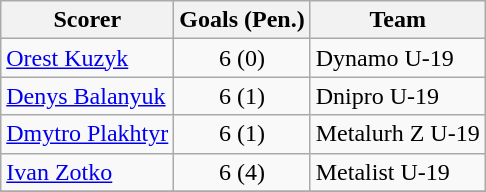<table class="wikitable">
<tr>
<th>Scorer</th>
<th>Goals (Pen.)</th>
<th>Team</th>
</tr>
<tr>
<td> <a href='#'>Orest Kuzyk</a></td>
<td align=center>6 (0)</td>
<td>Dynamo U-19</td>
</tr>
<tr>
<td> <a href='#'>Denys Balanyuk</a></td>
<td align=center>6 (1)</td>
<td>Dnipro U-19</td>
</tr>
<tr>
<td> <a href='#'>Dmytro Plakhtyr</a></td>
<td align=center>6 (1)</td>
<td>Metalurh Z U-19</td>
</tr>
<tr>
<td> <a href='#'>Ivan Zotko</a></td>
<td align=center>6 (4)</td>
<td>Metalist U-19</td>
</tr>
<tr>
</tr>
</table>
